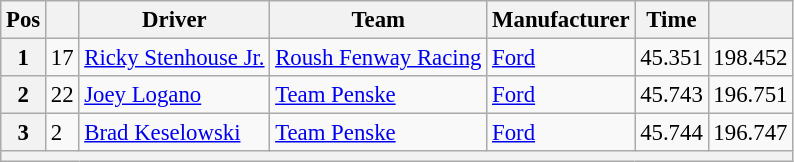<table class="wikitable" style="font-size:95%">
<tr>
<th>Pos</th>
<th></th>
<th>Driver</th>
<th>Team</th>
<th>Manufacturer</th>
<th>Time</th>
<th></th>
</tr>
<tr>
<th>1</th>
<td>17</td>
<td><a href='#'>Ricky Stenhouse Jr.</a></td>
<td><a href='#'>Roush Fenway Racing</a></td>
<td><a href='#'>Ford</a></td>
<td>45.351</td>
<td>198.452</td>
</tr>
<tr>
<th>2</th>
<td>22</td>
<td><a href='#'>Joey Logano</a></td>
<td><a href='#'>Team Penske</a></td>
<td><a href='#'>Ford</a></td>
<td>45.743</td>
<td>196.751</td>
</tr>
<tr>
<th>3</th>
<td>2</td>
<td><a href='#'>Brad Keselowski</a></td>
<td><a href='#'>Team Penske</a></td>
<td><a href='#'>Ford</a></td>
<td>45.744</td>
<td>196.747</td>
</tr>
<tr>
<th colspan="7"></th>
</tr>
</table>
